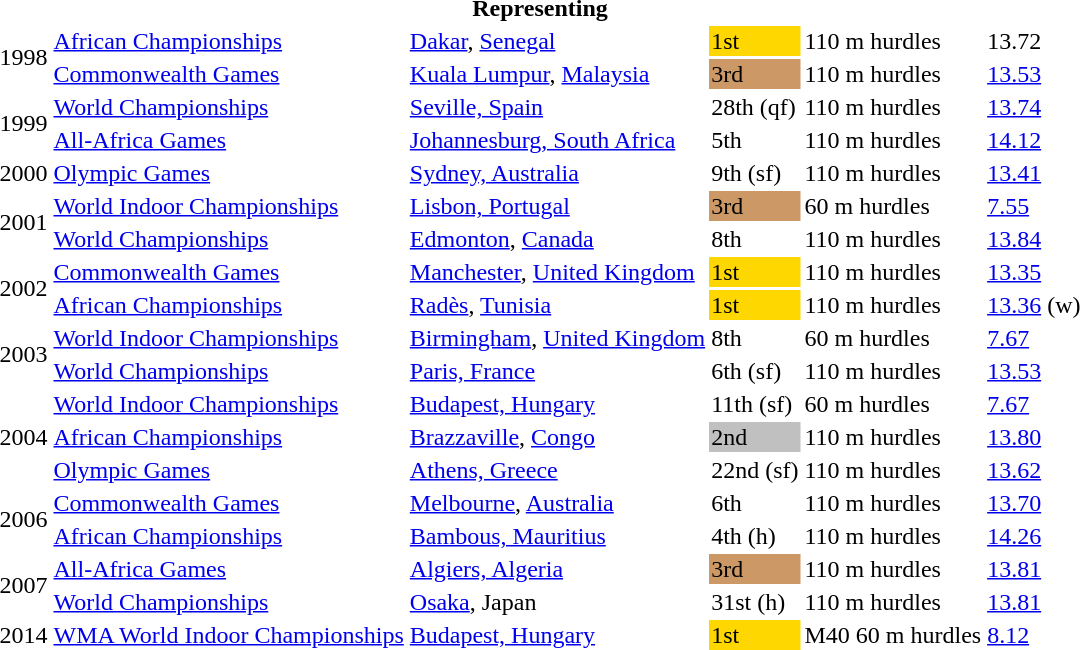<table>
<tr>
<th colspan="6">Representing </th>
</tr>
<tr>
<td rowspan=2>1998</td>
<td><a href='#'>African Championships</a></td>
<td><a href='#'>Dakar</a>, <a href='#'>Senegal</a></td>
<td bgcolor="gold">1st</td>
<td>110 m hurdles</td>
<td>13.72</td>
</tr>
<tr>
<td><a href='#'>Commonwealth Games</a></td>
<td><a href='#'>Kuala Lumpur</a>, <a href='#'>Malaysia</a></td>
<td bgcolor="cc9966">3rd</td>
<td>110 m hurdles</td>
<td><a href='#'>13.53</a></td>
</tr>
<tr>
<td rowspan=2>1999</td>
<td><a href='#'>World Championships</a></td>
<td><a href='#'>Seville, Spain</a></td>
<td>28th (qf)</td>
<td>110 m hurdles</td>
<td><a href='#'>13.74</a></td>
</tr>
<tr>
<td><a href='#'>All-Africa Games</a></td>
<td><a href='#'>Johannesburg, South Africa</a></td>
<td>5th</td>
<td>110 m hurdles</td>
<td><a href='#'>14.12</a></td>
</tr>
<tr>
<td>2000</td>
<td><a href='#'>Olympic Games</a></td>
<td><a href='#'>Sydney, Australia</a></td>
<td>9th (sf)</td>
<td>110 m hurdles</td>
<td><a href='#'>13.41</a></td>
</tr>
<tr>
<td rowspan=2>2001</td>
<td><a href='#'>World Indoor Championships</a></td>
<td><a href='#'>Lisbon, Portugal</a></td>
<td bgcolor="cc9966">3rd</td>
<td>60 m hurdles</td>
<td><a href='#'>7.55</a></td>
</tr>
<tr>
<td><a href='#'>World Championships</a></td>
<td><a href='#'>Edmonton</a>, <a href='#'>Canada</a></td>
<td>8th</td>
<td>110 m hurdles</td>
<td><a href='#'>13.84</a></td>
</tr>
<tr>
<td rowspan=2>2002</td>
<td><a href='#'>Commonwealth Games</a></td>
<td><a href='#'>Manchester</a>, <a href='#'>United Kingdom</a></td>
<td bgcolor="gold">1st</td>
<td>110 m hurdles</td>
<td><a href='#'>13.35</a></td>
</tr>
<tr>
<td><a href='#'>African Championships</a></td>
<td><a href='#'>Radès</a>, <a href='#'>Tunisia</a></td>
<td bgcolor="gold">1st</td>
<td>110 m hurdles</td>
<td><a href='#'>13.36</a> (w)</td>
</tr>
<tr>
<td rowspan=2>2003</td>
<td><a href='#'>World Indoor Championships</a></td>
<td><a href='#'>Birmingham</a>, <a href='#'>United Kingdom</a></td>
<td>8th</td>
<td>60 m hurdles</td>
<td><a href='#'>7.67</a></td>
</tr>
<tr>
<td><a href='#'>World Championships</a></td>
<td><a href='#'>Paris, France</a></td>
<td>6th (sf)</td>
<td>110 m hurdles</td>
<td><a href='#'>13.53</a></td>
</tr>
<tr>
<td rowspan=3>2004</td>
<td><a href='#'>World Indoor Championships</a></td>
<td><a href='#'>Budapest, Hungary</a></td>
<td>11th (sf)</td>
<td>60 m hurdles</td>
<td><a href='#'>7.67</a></td>
</tr>
<tr>
<td><a href='#'>African Championships</a></td>
<td><a href='#'>Brazzaville</a>, <a href='#'>Congo</a></td>
<td bgcolor="silver">2nd</td>
<td>110 m hurdles</td>
<td><a href='#'>13.80</a></td>
</tr>
<tr>
<td><a href='#'>Olympic Games</a></td>
<td><a href='#'>Athens, Greece</a></td>
<td>22nd (sf)</td>
<td>110 m hurdles</td>
<td><a href='#'>13.62</a></td>
</tr>
<tr>
<td rowspan=2>2006</td>
<td><a href='#'>Commonwealth Games</a></td>
<td><a href='#'>Melbourne</a>, <a href='#'>Australia</a></td>
<td>6th</td>
<td>110 m hurdles</td>
<td><a href='#'>13.70</a></td>
</tr>
<tr>
<td><a href='#'>African Championships</a></td>
<td><a href='#'>Bambous, Mauritius</a></td>
<td>4th (h)</td>
<td>110 m hurdles</td>
<td><a href='#'>14.26</a></td>
</tr>
<tr>
<td rowspan=2>2007</td>
<td><a href='#'>All-Africa Games</a></td>
<td><a href='#'>Algiers, Algeria</a></td>
<td bgcolor="cc9966">3rd</td>
<td>110 m hurdles</td>
<td><a href='#'>13.81</a></td>
</tr>
<tr>
<td><a href='#'>World Championships</a></td>
<td><a href='#'>Osaka</a>, Japan</td>
<td>31st (h)</td>
<td>110 m hurdles</td>
<td><a href='#'>13.81</a></td>
</tr>
<tr>
<td rowspan=2>2014</td>
<td><a href='#'>WMA World Indoor Championships</a></td>
<td><a href='#'>Budapest, Hungary</a></td>
<td bgcolor="gold">1st</td>
<td>M40 60 m hurdles</td>
<td><a href='#'>8.12</a></td>
</tr>
</table>
